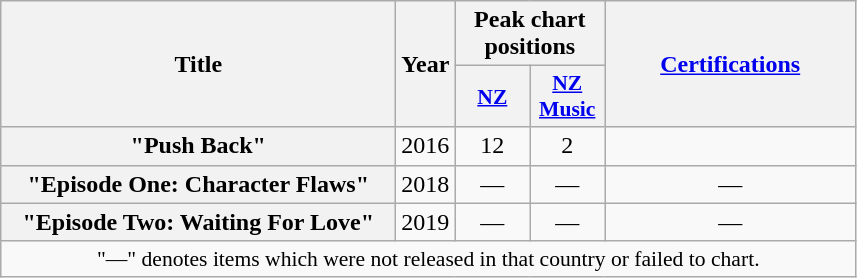<table class="wikitable plainrowheaders" style="text-align:center;">
<tr>
<th scope="col" rowspan="2" style="width:16em;">Title</th>
<th scope="col" rowspan="2">Year</th>
<th scope="col" colspan="2">Peak chart positions</th>
<th scope="col" rowspan="2" style="width:10em;"><a href='#'>Certifications</a></th>
</tr>
<tr>
<th scope="col" style="width:3em;font-size:90%;"><a href='#'>NZ</a></th>
<th scope="col" style="width:3em;font-size:90%;"><a href='#'>NZ Music</a></th>
</tr>
<tr>
<th scope="row">"Push Back"</th>
<td>2016</td>
<td>12</td>
<td>2</td>
<td></td>
</tr>
<tr>
<th scope="row">"Episode One: Character Flaws"</th>
<td>2018</td>
<td>—</td>
<td>—</td>
<td>—</td>
</tr>
<tr>
<th scope="row">"Episode Two: Waiting For Love"</th>
<td>2019</td>
<td>—</td>
<td>—</td>
<td>—</td>
</tr>
<tr>
<td colspan="6" style="font-size:90%;">"—" denotes items which were not released in that country or failed to chart.</td>
</tr>
</table>
